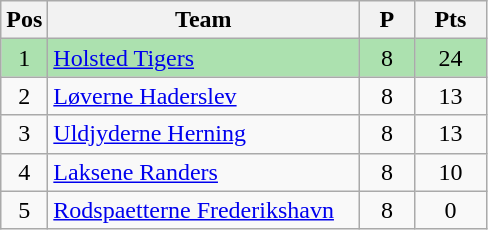<table class="wikitable" style="font-size: 100%">
<tr>
<th width=20>Pos</th>
<th width=200>Team</th>
<th width=30>P</th>
<th width=40>Pts</th>
</tr>
<tr align=center style="background:#ACE1AF;">
<td>1</td>
<td align="left"><a href='#'>Holsted Tigers</a></td>
<td>8</td>
<td>24</td>
</tr>
<tr align=center>
<td>2</td>
<td align="left"><a href='#'>Løverne Haderslev</a></td>
<td>8</td>
<td>13</td>
</tr>
<tr align=center>
<td>3</td>
<td align="left"><a href='#'>Uldjyderne Herning</a></td>
<td>8</td>
<td>13</td>
</tr>
<tr align=center>
<td>4</td>
<td align="left"><a href='#'>Laksene Randers</a></td>
<td>8</td>
<td>10</td>
</tr>
<tr align=center>
<td>5</td>
<td align="left"><a href='#'>Rodspaetterne Frederikshavn</a></td>
<td>8</td>
<td>0</td>
</tr>
</table>
